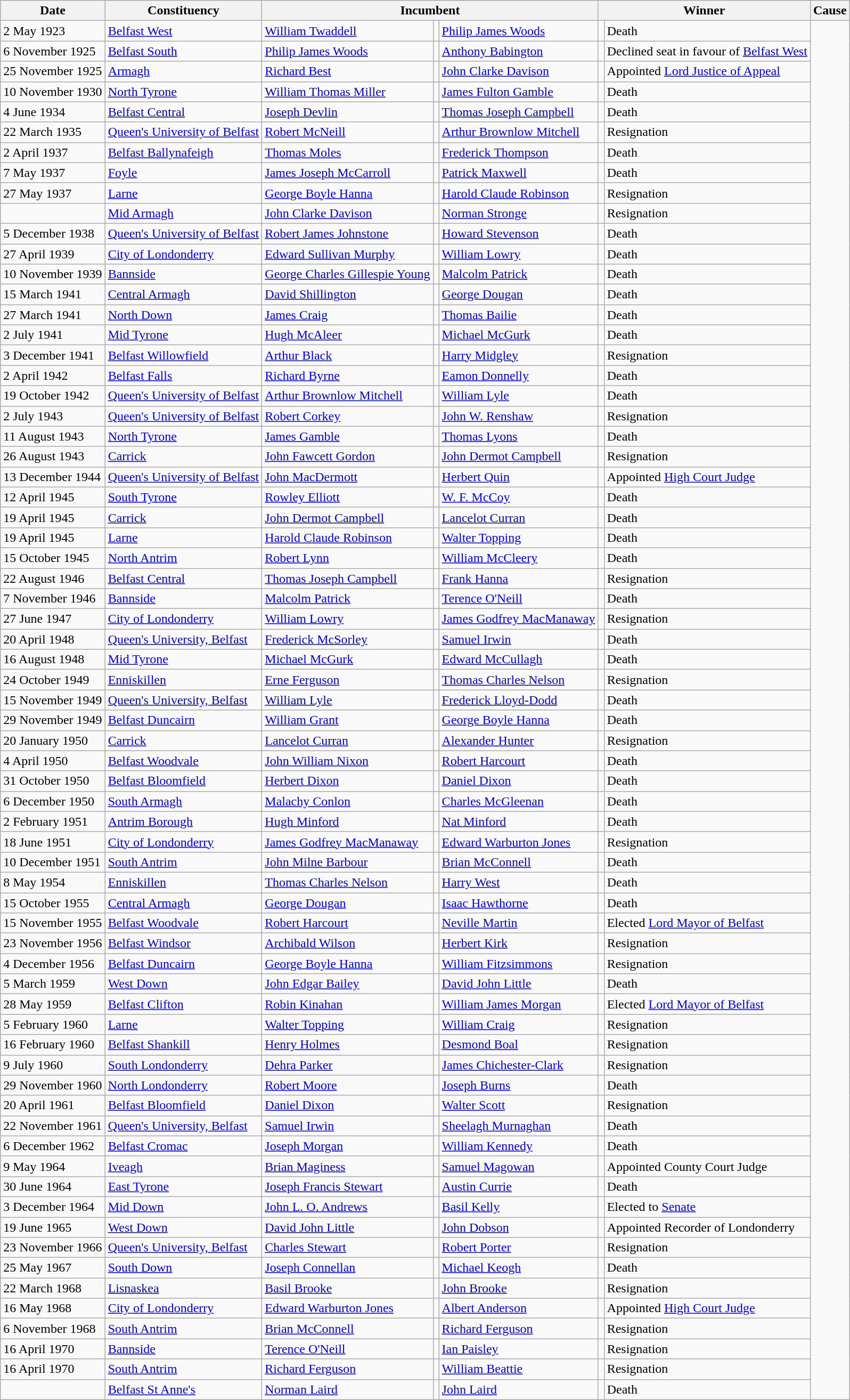<table class="wikitable">
<tr>
<th>Date</th>
<th>Constituency</th>
<th colspan=3>Incumbent</th>
<th colspan=3>Winner</th>
<th>Cause</th>
</tr>
<tr>
<td>2 May 1923</td>
<td><a href='#'>Belfast West</a></td>
<td><a href='#'>William Twaddell</a></td>
<td></td>
<td><a href='#'>Philip James Woods</a></td>
<td></td>
<td>Death</td>
</tr>
<tr>
<td>6 November 1925</td>
<td><a href='#'>Belfast South</a></td>
<td><a href='#'>Philip James Woods</a></td>
<td></td>
<td><a href='#'>Anthony Babington</a></td>
<td></td>
<td>Declined seat in favour of <a href='#'>Belfast West</a></td>
</tr>
<tr>
<td>25 November 1925</td>
<td><a href='#'>Armagh</a></td>
<td><a href='#'>Richard Best</a></td>
<td></td>
<td><a href='#'>John Clarke Davison</a></td>
<td></td>
<td>Appointed <a href='#'>Lord Justice of Appeal</a></td>
</tr>
<tr>
<td>10 November 1930</td>
<td><a href='#'>North Tyrone</a></td>
<td><a href='#'>William Thomas Miller</a></td>
<td></td>
<td><a href='#'>James Fulton Gamble</a></td>
<td></td>
<td>Death</td>
</tr>
<tr>
<td>4 June 1934</td>
<td><a href='#'>Belfast Central</a></td>
<td><a href='#'>Joseph Devlin</a></td>
<td></td>
<td><a href='#'>Thomas Joseph Campbell</a></td>
<td></td>
<td>Death</td>
</tr>
<tr>
<td>22 March 1935</td>
<td><a href='#'>Queen's University of Belfast</a></td>
<td><a href='#'>Robert McNeill</a></td>
<td></td>
<td><a href='#'>Arthur Brownlow Mitchell</a></td>
<td></td>
<td>Resignation</td>
</tr>
<tr>
<td>2 April 1937</td>
<td><a href='#'>Belfast Ballynafeigh</a></td>
<td><a href='#'>Thomas Moles</a></td>
<td></td>
<td><a href='#'>Frederick Thompson</a></td>
<td></td>
<td>Death</td>
</tr>
<tr>
<td>7 May 1937</td>
<td><a href='#'>Foyle</a></td>
<td><a href='#'>James Joseph McCarroll</a></td>
<td></td>
<td><a href='#'>Patrick Maxwell</a></td>
<td></td>
<td>Death</td>
</tr>
<tr>
<td>27 May 1937</td>
<td><a href='#'>Larne</a></td>
<td><a href='#'>George Boyle Hanna</a></td>
<td></td>
<td><a href='#'>Harold Claude Robinson</a></td>
<td></td>
<td>Resignation</td>
</tr>
<tr>
<td></td>
<td><a href='#'>Mid Armagh</a></td>
<td><a href='#'>John Clarke Davison</a></td>
<td></td>
<td><a href='#'>Norman Stronge</a></td>
<td></td>
<td>Resignation</td>
</tr>
<tr>
<td>5 December 1938</td>
<td><a href='#'>Queen's University of Belfast</a></td>
<td><a href='#'>Robert James Johnstone</a></td>
<td></td>
<td><a href='#'>Howard Stevenson</a></td>
<td></td>
<td>Death</td>
</tr>
<tr>
<td>27 April 1939</td>
<td><a href='#'>City of Londonderry</a></td>
<td><a href='#'>Edward Sullivan Murphy</a></td>
<td></td>
<td><a href='#'>William Lowry</a></td>
<td></td>
<td>Death</td>
</tr>
<tr>
<td>10 November 1939</td>
<td><a href='#'>Bannside</a></td>
<td><a href='#'>George Charles Gillespie Young</a></td>
<td></td>
<td><a href='#'>Malcolm Patrick</a></td>
<td></td>
<td>Death</td>
</tr>
<tr>
<td>15 March 1941</td>
<td><a href='#'>Central Armagh</a></td>
<td><a href='#'>David Shillington</a></td>
<td></td>
<td><a href='#'>George Dougan</a></td>
<td></td>
<td>Death</td>
</tr>
<tr>
<td>27 March 1941</td>
<td><a href='#'>North Down</a></td>
<td><a href='#'>James Craig</a></td>
<td></td>
<td><a href='#'>Thomas Bailie</a></td>
<td></td>
<td>Death</td>
</tr>
<tr>
<td>2 July 1941</td>
<td><a href='#'>Mid Tyrone</a></td>
<td><a href='#'>Hugh McAleer</a></td>
<td></td>
<td><a href='#'>Michael McGurk</a></td>
<td></td>
<td>Death</td>
</tr>
<tr>
<td>3 December 1941</td>
<td><a href='#'>Belfast Willowfield</a></td>
<td><a href='#'>Arthur Black</a></td>
<td></td>
<td><a href='#'>Harry Midgley</a></td>
<td></td>
<td>Resignation</td>
</tr>
<tr>
<td>2 April 1942</td>
<td><a href='#'>Belfast Falls</a></td>
<td><a href='#'>Richard Byrne</a></td>
<td></td>
<td><a href='#'>Eamon Donnelly</a></td>
<td></td>
<td>Death</td>
</tr>
<tr>
<td>19 October 1942</td>
<td><a href='#'>Queen's University of Belfast</a></td>
<td><a href='#'>Arthur Brownlow Mitchell</a></td>
<td></td>
<td><a href='#'>William Lyle</a></td>
<td></td>
<td>Death</td>
</tr>
<tr>
<td>2 July 1943</td>
<td><a href='#'>Queen's University of Belfast</a></td>
<td><a href='#'>Robert Corkey</a></td>
<td></td>
<td><a href='#'>John W. Renshaw</a></td>
<td></td>
<td>Resignation</td>
</tr>
<tr>
<td>11 August 1943</td>
<td><a href='#'>North Tyrone</a></td>
<td><a href='#'>James Gamble</a></td>
<td></td>
<td><a href='#'>Thomas Lyons</a></td>
<td></td>
<td>Death</td>
</tr>
<tr>
<td>26 August 1943</td>
<td><a href='#'>Carrick</a></td>
<td><a href='#'>John Fawcett Gordon</a></td>
<td></td>
<td><a href='#'>John Dermot Campbell</a></td>
<td></td>
<td>Resignation</td>
</tr>
<tr>
<td>13 December 1944</td>
<td><a href='#'>Queen's University of Belfast</a></td>
<td><a href='#'>John MacDermott</a></td>
<td></td>
<td><a href='#'>Herbert Quin</a></td>
<td></td>
<td>Appointed <a href='#'>High Court Judge</a></td>
</tr>
<tr>
<td>12 April 1945</td>
<td><a href='#'>South Tyrone</a></td>
<td><a href='#'>Rowley Elliott</a></td>
<td></td>
<td><a href='#'>W. F. McCoy</a></td>
<td></td>
<td>Death</td>
</tr>
<tr>
<td>19 April 1945</td>
<td><a href='#'>Carrick</a></td>
<td><a href='#'>John Dermot Campbell</a></td>
<td></td>
<td><a href='#'>Lancelot Curran</a></td>
<td></td>
<td>Death</td>
</tr>
<tr>
<td>19 April 1945</td>
<td><a href='#'>Larne</a></td>
<td><a href='#'>Harold Claude Robinson</a></td>
<td></td>
<td><a href='#'>Walter Topping</a></td>
<td></td>
<td>Death</td>
</tr>
<tr>
<td>15 October 1945</td>
<td><a href='#'>North Antrim</a></td>
<td><a href='#'>Robert Lynn</a></td>
<td></td>
<td><a href='#'>William McCleery</a></td>
<td></td>
<td>Death</td>
</tr>
<tr>
<td>22 August 1946</td>
<td><a href='#'>Belfast Central</a></td>
<td><a href='#'>Thomas Joseph Campbell</a></td>
<td></td>
<td><a href='#'>Frank Hanna</a></td>
<td></td>
<td>Resignation</td>
</tr>
<tr>
<td>7 November 1946</td>
<td><a href='#'>Bannside</a></td>
<td><a href='#'>Malcolm Patrick</a></td>
<td></td>
<td><a href='#'>Terence O'Neill</a></td>
<td></td>
<td>Death</td>
</tr>
<tr>
<td>27 June 1947</td>
<td><a href='#'>City of Londonderry</a></td>
<td><a href='#'>William Lowry</a></td>
<td></td>
<td><a href='#'>James Godfrey MacManaway</a></td>
<td></td>
<td>Resignation</td>
</tr>
<tr>
<td>20 April 1948</td>
<td><a href='#'>Queen's University, Belfast</a></td>
<td><a href='#'>Frederick McSorley</a></td>
<td></td>
<td><a href='#'>Samuel Irwin</a></td>
<td></td>
<td>Death</td>
</tr>
<tr>
<td>16 August 1948</td>
<td><a href='#'>Mid Tyrone</a></td>
<td><a href='#'>Michael McGurk</a></td>
<td></td>
<td><a href='#'>Edward McCullagh</a></td>
<td></td>
<td>Death</td>
</tr>
<tr>
<td>24 October 1949</td>
<td><a href='#'>Enniskillen</a></td>
<td><a href='#'>Erne Ferguson</a></td>
<td></td>
<td><a href='#'>Thomas Charles Nelson</a></td>
<td></td>
<td>Resignation</td>
</tr>
<tr>
<td>15 November 1949</td>
<td><a href='#'>Queen's University, Belfast</a></td>
<td><a href='#'>William Lyle</a></td>
<td></td>
<td><a href='#'>Frederick Lloyd-Dodd</a></td>
<td></td>
<td>Death</td>
</tr>
<tr>
<td>29 November 1949</td>
<td><a href='#'>Belfast Duncairn</a></td>
<td><a href='#'>William Grant</a></td>
<td></td>
<td><a href='#'>George Boyle Hanna</a></td>
<td></td>
<td>Death</td>
</tr>
<tr>
<td>20 January 1950</td>
<td><a href='#'>Carrick</a></td>
<td><a href='#'>Lancelot Curran</a></td>
<td></td>
<td><a href='#'>Alexander Hunter</a></td>
<td></td>
<td>Resignation</td>
</tr>
<tr>
<td>4 April 1950</td>
<td><a href='#'>Belfast Woodvale</a></td>
<td><a href='#'>John William Nixon</a></td>
<td></td>
<td><a href='#'>Robert Harcourt</a></td>
<td></td>
<td>Death</td>
</tr>
<tr>
<td>31 October 1950</td>
<td><a href='#'>Belfast Bloomfield</a></td>
<td><a href='#'>Herbert Dixon</a></td>
<td></td>
<td><a href='#'>Daniel Dixon</a></td>
<td></td>
<td>Death</td>
</tr>
<tr>
<td>6 December 1950</td>
<td><a href='#'>South Armagh</a></td>
<td><a href='#'>Malachy Conlon</a></td>
<td></td>
<td><a href='#'>Charles McGleenan</a></td>
<td></td>
<td>Death</td>
</tr>
<tr>
<td>2 February 1951</td>
<td><a href='#'>Antrim Borough</a></td>
<td><a href='#'>Hugh Minford</a></td>
<td></td>
<td><a href='#'>Nat Minford</a></td>
<td></td>
<td>Death</td>
</tr>
<tr>
<td>18 June 1951</td>
<td><a href='#'>City of Londonderry</a></td>
<td><a href='#'>James Godfrey MacManaway</a></td>
<td></td>
<td><a href='#'>Edward Warburton Jones</a></td>
<td></td>
<td>Resignation</td>
</tr>
<tr>
<td>10 December 1951</td>
<td><a href='#'>South Antrim</a></td>
<td><a href='#'>John Milne Barbour</a></td>
<td></td>
<td><a href='#'>Brian McConnell</a></td>
<td></td>
<td>Death</td>
</tr>
<tr>
<td>8 May 1954</td>
<td><a href='#'>Enniskillen</a></td>
<td><a href='#'>Thomas Charles Nelson</a></td>
<td></td>
<td><a href='#'>Harry West</a></td>
<td></td>
<td>Death</td>
</tr>
<tr>
<td>15 October 1955</td>
<td><a href='#'>Central Armagh</a></td>
<td><a href='#'>George Dougan</a></td>
<td></td>
<td><a href='#'>Isaac Hawthorne</a></td>
<td></td>
<td>Death</td>
</tr>
<tr>
<td>15 November 1955</td>
<td><a href='#'>Belfast Woodvale</a></td>
<td><a href='#'>Robert Harcourt</a></td>
<td></td>
<td><a href='#'>Neville Martin</a></td>
<td></td>
<td>Elected <a href='#'>Lord Mayor of Belfast</a></td>
</tr>
<tr>
<td>23 November 1956</td>
<td><a href='#'>Belfast Windsor</a></td>
<td><a href='#'>Archibald Wilson</a></td>
<td></td>
<td><a href='#'>Herbert Kirk</a></td>
<td></td>
<td>Resignation</td>
</tr>
<tr>
<td>4 December 1956</td>
<td><a href='#'>Belfast Duncairn</a></td>
<td><a href='#'>George Boyle Hanna</a></td>
<td></td>
<td><a href='#'>William Fitzsimmons</a></td>
<td></td>
<td>Resignation</td>
</tr>
<tr>
<td>5 March 1959</td>
<td><a href='#'>West Down</a></td>
<td><a href='#'>John Edgar Bailey</a></td>
<td></td>
<td><a href='#'>David John Little</a></td>
<td></td>
<td>Death</td>
</tr>
<tr>
<td>28 May 1959</td>
<td><a href='#'>Belfast Clifton</a></td>
<td><a href='#'>Robin Kinahan</a></td>
<td></td>
<td><a href='#'>William James Morgan</a></td>
<td></td>
<td>Elected <a href='#'>Lord Mayor of Belfast</a></td>
</tr>
<tr>
<td>5 February 1960</td>
<td><a href='#'>Larne</a></td>
<td><a href='#'>Walter Topping</a></td>
<td></td>
<td><a href='#'>William Craig</a></td>
<td></td>
<td>Resignation</td>
</tr>
<tr>
<td>16 February 1960</td>
<td><a href='#'>Belfast Shankill</a></td>
<td><a href='#'>Henry Holmes</a></td>
<td></td>
<td><a href='#'>Desmond Boal</a></td>
<td></td>
<td>Resignation</td>
</tr>
<tr>
<td>9 July 1960</td>
<td><a href='#'>South Londonderry</a></td>
<td><a href='#'>Dehra Parker</a></td>
<td></td>
<td><a href='#'>James Chichester-Clark</a></td>
<td></td>
<td>Resignation</td>
</tr>
<tr>
<td>29 November 1960</td>
<td><a href='#'>North Londonderry</a></td>
<td><a href='#'>Robert Moore</a></td>
<td></td>
<td><a href='#'>Joseph Burns</a></td>
<td></td>
<td>Death</td>
</tr>
<tr>
<td>20 April 1961</td>
<td><a href='#'>Belfast Bloomfield</a></td>
<td><a href='#'>Daniel Dixon</a></td>
<td></td>
<td><a href='#'>Walter Scott</a></td>
<td></td>
<td>Resignation</td>
</tr>
<tr>
<td>22 November 1961</td>
<td><a href='#'>Queen's University, Belfast</a></td>
<td><a href='#'>Samuel Irwin</a></td>
<td></td>
<td><a href='#'>Sheelagh Murnaghan</a></td>
<td></td>
<td>Death</td>
</tr>
<tr>
<td>6 December 1962</td>
<td><a href='#'>Belfast Cromac</a></td>
<td><a href='#'>Joseph Morgan</a></td>
<td></td>
<td><a href='#'>William Kennedy</a></td>
<td></td>
<td>Death</td>
</tr>
<tr>
<td>9 May 1964</td>
<td><a href='#'>Iveagh</a></td>
<td><a href='#'>Brian Maginess</a></td>
<td></td>
<td><a href='#'>Samuel Magowan</a></td>
<td></td>
<td>Appointed County Court Judge</td>
</tr>
<tr>
<td>30 June 1964</td>
<td><a href='#'>East Tyrone</a></td>
<td><a href='#'>Joseph Francis Stewart</a></td>
<td></td>
<td><a href='#'>Austin Currie</a></td>
<td></td>
<td>Death</td>
</tr>
<tr>
<td>3 December 1964</td>
<td><a href='#'>Mid Down</a></td>
<td><a href='#'>John L. O. Andrews</a></td>
<td></td>
<td><a href='#'>Basil Kelly</a></td>
<td></td>
<td>Elected to <a href='#'>Senate</a></td>
</tr>
<tr>
<td>19 June 1965</td>
<td><a href='#'>West Down</a></td>
<td><a href='#'>David John Little</a></td>
<td></td>
<td><a href='#'>John Dobson</a></td>
<td></td>
<td>Appointed Recorder of Londonderry</td>
</tr>
<tr>
<td>23 November 1966</td>
<td><a href='#'>Queen's University, Belfast</a></td>
<td><a href='#'>Charles Stewart</a></td>
<td></td>
<td><a href='#'>Robert Porter</a></td>
<td></td>
<td>Resignation</td>
</tr>
<tr>
<td>25 May 1967</td>
<td><a href='#'>South Down</a></td>
<td><a href='#'>Joseph Connellan</a></td>
<td></td>
<td><a href='#'>Michael Keogh</a></td>
<td></td>
<td>Death</td>
</tr>
<tr>
<td>22 March 1968</td>
<td><a href='#'>Lisnaskea</a></td>
<td><a href='#'>Basil Brooke</a></td>
<td></td>
<td><a href='#'>John Brooke</a></td>
<td></td>
<td>Resignation</td>
</tr>
<tr>
<td>16 May 1968</td>
<td><a href='#'>City of Londonderry</a></td>
<td><a href='#'>Edward Warburton Jones</a></td>
<td></td>
<td><a href='#'>Albert Anderson</a></td>
<td></td>
<td>Appointed <a href='#'>High Court Judge</a></td>
</tr>
<tr>
<td>6 November 1968</td>
<td><a href='#'>South Antrim</a></td>
<td><a href='#'>Brian McConnell</a></td>
<td></td>
<td><a href='#'>Richard Ferguson</a></td>
<td></td>
<td>Resignation</td>
</tr>
<tr>
<td>16 April 1970</td>
<td><a href='#'>Bannside</a></td>
<td><a href='#'>Terence O'Neill</a></td>
<td></td>
<td><a href='#'>Ian Paisley</a></td>
<td></td>
<td>Resignation</td>
</tr>
<tr>
<td>16 April 1970</td>
<td><a href='#'>South Antrim</a></td>
<td><a href='#'>Richard Ferguson</a></td>
<td></td>
<td><a href='#'>William Beattie</a></td>
<td></td>
<td>Resignation</td>
</tr>
<tr>
<td></td>
<td><a href='#'>Belfast St Anne's</a></td>
<td><a href='#'>Norman Laird</a></td>
<td></td>
<td><a href='#'>John Laird</a></td>
<td></td>
<td>Death</td>
</tr>
</table>
